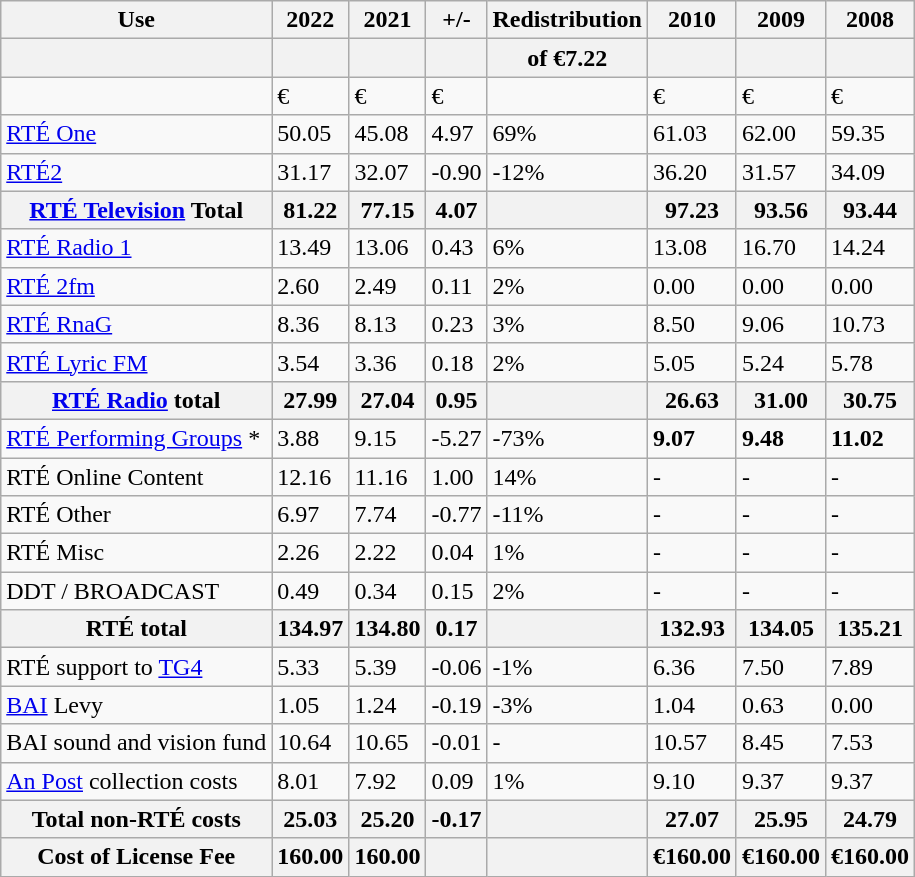<table class="wikitable">
<tr>
<th>Use</th>
<th>2022</th>
<th>2021</th>
<th>+/-</th>
<th>Redistribution</th>
<th>2010</th>
<th>2009</th>
<th>2008</th>
</tr>
<tr>
<th></th>
<th></th>
<th></th>
<th></th>
<th>of €7.22</th>
<th></th>
<th></th>
<th></th>
</tr>
<tr>
<td></td>
<td>€</td>
<td>€</td>
<td>€</td>
<td></td>
<td>€</td>
<td>€</td>
<td>€</td>
</tr>
<tr>
<td><a href='#'>RTÉ One</a></td>
<td>50.05</td>
<td>45.08</td>
<td>4.97</td>
<td>69%</td>
<td>61.03</td>
<td>62.00</td>
<td>59.35</td>
</tr>
<tr>
<td><a href='#'>RTÉ2</a></td>
<td>31.17</td>
<td>32.07</td>
<td>-0.90</td>
<td>-12%</td>
<td>36.20</td>
<td>31.57</td>
<td>34.09</td>
</tr>
<tr>
<th><strong><a href='#'>RTÉ Television</a> Total</strong></th>
<th>81.22</th>
<th>77.15</th>
<th>4.07</th>
<th></th>
<th><strong>97.23</strong></th>
<th><strong>93.56</strong></th>
<th><strong>93.44</strong></th>
</tr>
<tr>
<td><a href='#'>RTÉ Radio 1</a></td>
<td>13.49</td>
<td>13.06</td>
<td>0.43</td>
<td>6%</td>
<td>13.08</td>
<td>16.70</td>
<td>14.24</td>
</tr>
<tr>
<td><a href='#'>RTÉ 2fm</a></td>
<td>2.60</td>
<td>2.49</td>
<td>0.11</td>
<td>2%</td>
<td>0.00</td>
<td>0.00</td>
<td>0.00</td>
</tr>
<tr>
<td><a href='#'>RTÉ RnaG</a></td>
<td>8.36</td>
<td>8.13</td>
<td>0.23</td>
<td>3%</td>
<td>8.50</td>
<td>9.06</td>
<td>10.73</td>
</tr>
<tr>
<td><a href='#'>RTÉ Lyric FM</a></td>
<td>3.54</td>
<td>3.36</td>
<td>0.18</td>
<td>2%</td>
<td>5.05</td>
<td>5.24</td>
<td>5.78</td>
</tr>
<tr>
<th><strong><a href='#'>RTÉ Radio</a> total</strong></th>
<th>27.99</th>
<th>27.04</th>
<th>0.95</th>
<th></th>
<th><strong>26.63</strong></th>
<th><strong>31.00</strong></th>
<th><strong>30.75</strong></th>
</tr>
<tr>
<td><a href='#'>RTÉ Performing Groups</a> *</td>
<td>3.88</td>
<td>9.15</td>
<td>-5.27</td>
<td>-73%</td>
<td><strong>9.07</strong></td>
<td><strong>9.48</strong></td>
<td><strong>11.02</strong></td>
</tr>
<tr>
<td>RTÉ Online Content</td>
<td>12.16</td>
<td>11.16</td>
<td>1.00</td>
<td>14%</td>
<td>-</td>
<td>-</td>
<td>-</td>
</tr>
<tr>
<td>RTÉ Other</td>
<td>6.97</td>
<td>7.74</td>
<td>-0.77</td>
<td>-11%</td>
<td>-</td>
<td>-</td>
<td>-</td>
</tr>
<tr>
<td>RTÉ Misc</td>
<td>2.26</td>
<td>2.22</td>
<td>0.04</td>
<td>1%</td>
<td>-</td>
<td>-</td>
<td>-</td>
</tr>
<tr>
<td>DDT / BROADCAST</td>
<td>0.49</td>
<td>0.34</td>
<td>0.15</td>
<td>2%</td>
<td>-</td>
<td>-</td>
<td>-</td>
</tr>
<tr>
<th><strong>RTÉ total</strong></th>
<th>134.97</th>
<th>134.80</th>
<th>0.17</th>
<th></th>
<th><strong>132.93</strong></th>
<th><strong>134.05</strong></th>
<th><strong>135.21</strong></th>
</tr>
<tr>
<td>RTÉ support to <a href='#'>TG4</a></td>
<td>5.33</td>
<td>5.39</td>
<td>-0.06</td>
<td>-1%</td>
<td>6.36</td>
<td>7.50</td>
<td>7.89</td>
</tr>
<tr>
<td><a href='#'>BAI</a> Levy</td>
<td>1.05</td>
<td>1.24</td>
<td>-0.19</td>
<td>-3%</td>
<td>1.04</td>
<td>0.63</td>
<td>0.00</td>
</tr>
<tr>
<td>BAI sound and vision fund</td>
<td>10.64</td>
<td>10.65</td>
<td>-0.01</td>
<td>-</td>
<td>10.57</td>
<td>8.45</td>
<td>7.53</td>
</tr>
<tr>
<td><a href='#'>An Post</a> collection costs</td>
<td>8.01</td>
<td>7.92</td>
<td>0.09</td>
<td>1%</td>
<td>9.10</td>
<td>9.37</td>
<td>9.37</td>
</tr>
<tr>
<th><strong>Total non-RTÉ costs</strong></th>
<th>25.03</th>
<th>25.20</th>
<th>-0.17</th>
<th></th>
<th><strong>27.07</strong></th>
<th><strong>25.95</strong></th>
<th><strong>24.79</strong></th>
</tr>
<tr>
<th>Cost of License Fee</th>
<th>160.00</th>
<th>160.00</th>
<th></th>
<th></th>
<th><strong>€160.00</strong></th>
<th><strong>€160.00</strong></th>
<th><strong>€160.00</strong></th>
</tr>
</table>
